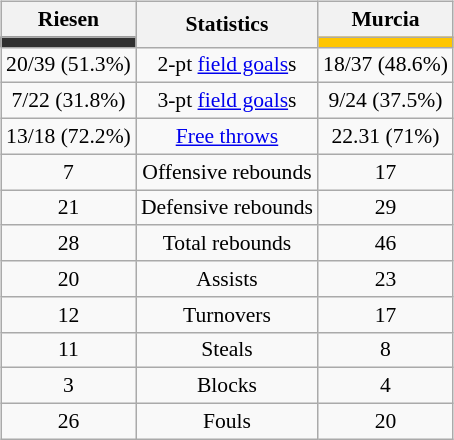<table style="width:100%;">
<tr>
<td valign=top align=right width=33%><br>













</td>
<td style="vertical-align:top; align:center; width:33%;"><br><table style="width:100%;">
<tr>
<td style="width=50%;"></td>
<td></td>
<td style="width=50%;"></td>
</tr>
</table>
<table class="wikitable" style="font-size:90%; text-align:center; margin:auto;" align=center>
<tr>
<th>Riesen</th>
<th rowspan=2>Statistics</th>
<th>Murcia</th>
</tr>
<tr>
<td style="background:#303030;"></td>
<td style="background:#ffc600;"></td>
</tr>
<tr>
<td>20/39 (51.3%)</td>
<td>2-pt <a href='#'>field goals</a>s</td>
<td>18/37 (48.6%)</td>
</tr>
<tr>
<td>7/22 (31.8%)</td>
<td>3-pt <a href='#'>field goals</a>s</td>
<td>9/24 (37.5%)</td>
</tr>
<tr>
<td>13/18 (72.2%)</td>
<td><a href='#'>Free throws</a></td>
<td>22.31 (71%)</td>
</tr>
<tr>
<td>7</td>
<td>Offensive rebounds</td>
<td>17</td>
</tr>
<tr>
<td>21</td>
<td>Defensive rebounds</td>
<td>29</td>
</tr>
<tr>
<td>28</td>
<td>Total rebounds</td>
<td>46</td>
</tr>
<tr>
<td>20</td>
<td>Assists</td>
<td>23</td>
</tr>
<tr>
<td>12</td>
<td>Turnovers</td>
<td>17</td>
</tr>
<tr>
<td>11</td>
<td>Steals</td>
<td>8</td>
</tr>
<tr>
<td>3</td>
<td>Blocks</td>
<td>4</td>
</tr>
<tr>
<td>26</td>
<td>Fouls</td>
<td>20</td>
</tr>
</table>
</td>
<td style="vertical-align:top; align:left; width:33%;"><br>













</td>
</tr>
</table>
